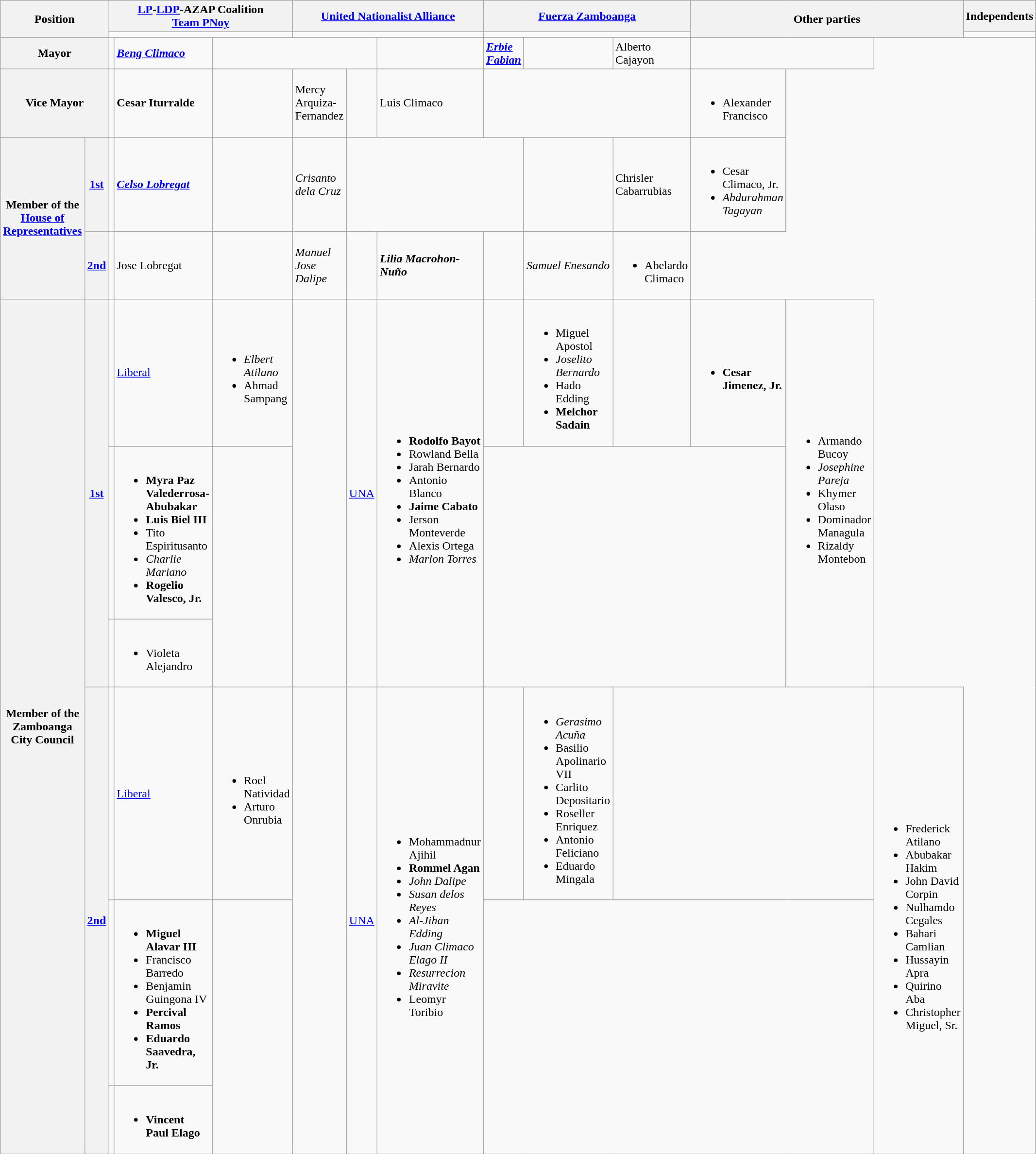<table class=wikitable>
<tr>
<th rowspan=2 colspan=2>Position</th>
<th colspan=3><a href='#'>LP</a>-<a href='#'>LDP</a>-AZAP Coalition<br><a href='#'>Team PNoy</a></th>
<th colspan=3><a href='#'>United Nationalist Alliance</a></th>
<th colspan=3><a href='#'>Fuerza Zamboanga</a></th>
<th colspan=3 rowspan=2>Other parties</th>
<th>Independents</th>
</tr>
<tr>
<td colspan=3 bgcolor=></td>
<td colspan=3 bgcolor=></td>
<td colspan=3 bgcolor=></td>
<td colspan=3 bgcolor=></td>
</tr>
<tr>
<th colspan=2>Mayor</th>
<td></td>
<td><strong><em><a href='#'>Beng Climaco</a></em></strong></td>
<td colspan=3></td>
<td></td>
<td><strong><em><a href='#'>Erbie Fabian</a></em></strong></td>
<td></td>
<td>Alberto Cajayon</td>
<td colspan=2></td>
</tr>
<tr>
<th colspan=2>Vice Mayor</th>
<td></td>
<td><strong>Cesar Iturralde</strong></td>
<td></td>
<td>Mercy Arquiza-Fernandez</td>
<td></td>
<td>Luis Climaco</td>
<td colspan=3></td>
<td><br><ul><li>Alexander Francisco</li></ul></td>
</tr>
<tr>
<th width=100px rowspan=2>Member of the <a href='#'>House of Representatives</a></th>
<th><a href='#'>1st</a></th>
<td></td>
<td><strong><em><a href='#'>Celso Lobregat</a></em></strong></td>
<td></td>
<td><em>Crisanto dela Cruz</em></td>
<td colspan=3></td>
<td></td>
<td>Chrisler Cabarrubias</td>
<td><br><ul><li>Cesar Climaco, Jr.</li><li><em>Abdurahman Tagayan</em></li></ul></td>
</tr>
<tr>
<th><a href='#'>2nd</a></th>
<td></td>
<td>Jose Lobregat</td>
<td></td>
<td><em>Manuel Jose Dalipe</em></td>
<td></td>
<td><strong><em>Lilia Macrohon-Nuño</em></strong></td>
<td></td>
<td><em>Samuel Enesando</em></td>
<td><br><ul><li>Abelardo Climaco</li></ul></td>
</tr>
<tr>
<th rowspan=6>Member of the Zamboanga City Council</th>
<th rowspan=3><a href='#'>1st</a></th>
<td rowspan=1 bgcolor=></td>
<td rowspan=1><a href='#'>Liberal</a></td>
<td rowspan=1><br><ul><li><em>Elbert Atilano</em></li><li>Ahmad Sampang</li></ul></td>
<td rowspan=3 bgcolor=></td>
<td rowspan=3><a href='#'>UNA</a></td>
<td rowspan=3><br><ul><li><strong>Rodolfo Bayot</strong></li><li>Rowland Bella</li><li>Jarah Bernardo</li><li>Antonio Blanco</li><li><strong>Jaime Cabato</strong></li><li>Jerson Monteverde</li><li>Alexis Ortega</li><li><em>Marlon Torres</em></li></ul></td>
<td></td>
<td><br><ul><li>Miguel Apostol</li><li><em>Joselito Bernardo</em></li><li>Hado Edding</li><li><strong>Melchor Sadain</strong></li></ul></td>
<td></td>
<td><br><ul><li><strong>Cesar Jimenez, Jr.</strong></li></ul></td>
<td rowspan=3><br><ul><li>Armando Bucoy</li><li><em>Josephine Pareja</em></li><li>Khymer Olaso</li><li>Dominador Managula</li><li>Rizaldy Montebon</li></ul></td>
</tr>
<tr>
<td></td>
<td><br><ul><li><strong>Myra Paz Valederrosa-Abubakar</strong></li><li><strong>Luis Biel III</strong></li><li>Tito Espiritusanto</li><li><em>Charlie Mariano</em></li><li><strong>Rogelio Valesco, Jr.</strong></li></ul></td>
</tr>
<tr>
<td></td>
<td><br><ul><li>Violeta Alejandro</li></ul></td>
</tr>
<tr>
<th rowspan=3><a href='#'>2nd</a></th>
<td rowspan=1 bgcolor=></td>
<td rowspan=1><a href='#'>Liberal</a></td>
<td rowspan=1><br><ul><li>Roel Natividad</li><li>Arturo Onrubia</li></ul></td>
<td rowspan=3 bgcolor=></td>
<td rowspan=3><a href='#'>UNA</a></td>
<td rowspan=3><br><ul><li>Mohammadnur Ajihil</li><li><strong>Rommel Agan</strong></li><li><em>John Dalipe</em></li><li><em>Susan delos Reyes</em></li><li><em>Al-Jihan Edding</em></li><li><em>Juan Climaco Elago II</em></li><li><em>Resurrecion Miravite</em></li><li>Leomyr Toribio</li></ul></td>
<td></td>
<td><br><ul><li><em>Gerasimo Acuña</em></li><li>Basilio Apolinario VII</li><li>Carlito Depositario</li><li>Roseller Enriquez</li><li>Antonio Feliciano</li><li>Eduardo Mingala</li></ul></td>
<td colspan=3></td>
<td rowspan=3><br><ul><li>Frederick Atilano</li><li>Abubakar Hakim</li><li>John David Corpin</li><li>Nulhamdo Cegales</li><li>Bahari Camlian</li><li>Hussayin Apra</li><li>Quirino Aba</li><li>Christopher Miguel, Sr.</li></ul></td>
</tr>
<tr>
<td></td>
<td><br><ul><li><strong>Miguel Alavar III</strong></li><li>Francisco Barredo</li><li>Benjamin Guingona IV</li><li><strong>Percival Ramos</strong></li><li><strong>Eduardo Saavedra, Jr.</strong></li></ul></td>
</tr>
<tr>
<td></td>
<td><br><ul><li><strong>Vincent Paul Elago</strong></li></ul></td>
</tr>
</table>
